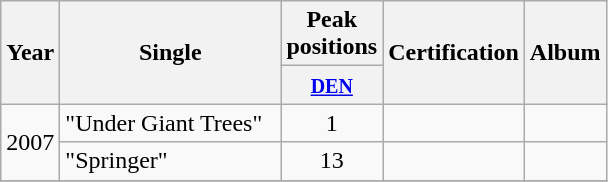<table class="wikitable">
<tr>
<th align="center" rowspan="2" width="10">Year</th>
<th align="center" rowspan="2" width="140">Single</th>
<th align="center" colspan="1">Peak <br>positions</th>
<th align="center" rowspan="2" width="40">Certification</th>
<th align="center" rowspan="2" width="40">Album</th>
</tr>
<tr>
<th width="20"><small><a href='#'>DEN</a></small><br></th>
</tr>
<tr>
<td rowspan=2>2007</td>
<td>"Under Giant Trees"</td>
<td align="center">1</td>
<td align="center"></td>
<td align="center"></td>
</tr>
<tr>
<td>"Springer"</td>
<td align="center">13</td>
<td align="center"></td>
<td align="center"></td>
</tr>
<tr>
</tr>
</table>
